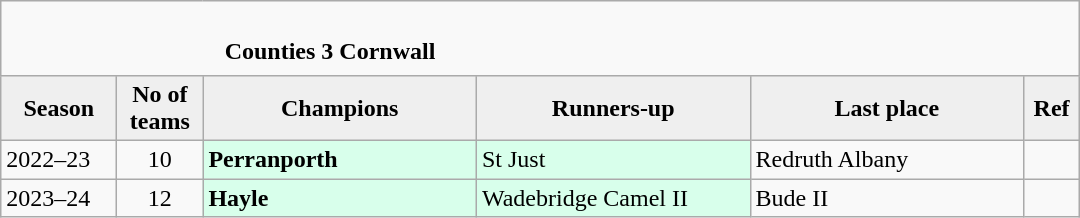<table class="wikitable sortable" style="text-align: left;">
<tr>
<td colspan="6" cellpadding="0" cellspacing="0"><br><table border="0" style="width:100%;" cellpadding="0" cellspacing="0">
<tr>
<td style="width:20%; border:0;"></td>
<td style="border:0;"><strong>Counties 3 Cornwall</strong></td>
<td style="width:20%; border:0;"></td>
</tr>
</table>
</td>
</tr>
<tr>
<th style="background:#efefef; width:70px;">Season</th>
<th style="background:#efefef; width:50px;">No of teams</th>
<th style="background:#efefef; width:175px;">Champions</th>
<th style="background:#efefef; width:175px;">Runners-up</th>
<th style="background:#efefef; width:175px;">Last place</th>
<th style="background:#efefef; width:30px;">Ref</th>
</tr>
<tr align=left>
<td>2022–23</td>
<td style="text-align: center;">10</td>
<td style="background:#d8ffeb;"><strong>Perranporth</strong></td>
<td style="background:#d8ffeb;">St Just</td>
<td>Redruth Albany</td>
<td></td>
</tr>
<tr>
<td>2023–24</td>
<td style="text-align: center;">12</td>
<td style="background:#d8ffeb;"><strong>Hayle</strong></td>
<td style="background:#d8ffeb;">Wadebridge Camel II</td>
<td>Bude II</td>
<td></td>
</tr>
</table>
